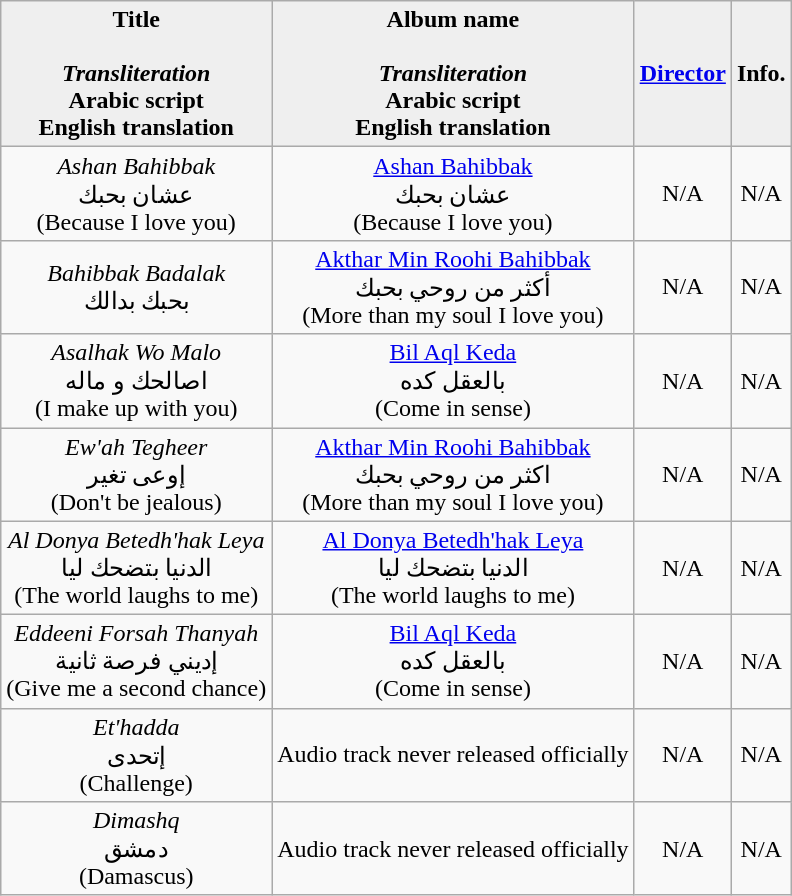<table class="wikitable" style="text-align:center;">
<tr>
<th style="background:#efefef;">Title<br><br><em>Transliteration</em><br>Arabic script<br>English translation</th>
<th style="background:#efefef;">Album name<br><br><em>Transliteration</em><br>Arabic script<br>English translation</th>
<th style="background:#efefef;"><a href='#'>Director</a></th>
<th style="background:#efefef;">Info.</th>
</tr>
<tr>
<td><em>Ashan Bahibbak</em><br>عشان بحبك<br>(Because I love you)</td>
<td><a href='#'>Ashan Bahibbak</a><br>عشان بحبك<br>(Because I love you)</td>
<td>N/A</td>
<td>N/A</td>
</tr>
<tr>
<td><em>Bahibbak Badalak</em><br>بحبك بدالك<br></td>
<td><a href='#'>Akthar Min Roohi Bahibbak</a><br>أكثر من روحي بحبك<br>(More than my soul I love you)</td>
<td>N/A</td>
<td>N/A</td>
</tr>
<tr>
<td><em>Asalhak Wo Malo</em><br>اصالحك و ماله<br>(I make up with you)</td>
<td><a href='#'>Bil Aql Keda</a><br>بالعقل كده<br>(Come in sense)</td>
<td>N/A</td>
<td>N/A</td>
</tr>
<tr>
<td><em>Ew'ah Tegheer</em><br>إوعى تغير<br> (Don't be jealous)</td>
<td><a href='#'>Akthar Min Roohi Bahibbak</a><br>اكثر من روحي بحبك<br>(More than my soul I love you)</td>
<td>N/A</td>
<td>N/A</td>
</tr>
<tr>
<td><em>Al Donya Betedh'hak Leya</em><br>الدنيا بتضحك ليا<br>(The world laughs to me)</td>
<td><a href='#'>Al Donya Betedh'hak Leya</a><br>الدنيا بتضحك ليا<br>(The world laughs to me)</td>
<td>N/A</td>
<td>N/A</td>
</tr>
<tr>
<td><em>Eddeeni Forsah Thanyah</em><br>إديني فرصة ثانية<br>(Give me a second chance)</td>
<td><a href='#'>Bil Aql Keda</a><br>بالعقل كده<br>(Come in sense)</td>
<td>N/A</td>
<td>N/A</td>
</tr>
<tr>
<td><em>Et'hadda</em><br>إتحدى<br>(Challenge)</td>
<td>Audio track never released officially</td>
<td>N/A</td>
<td>N/A</td>
</tr>
<tr>
<td><em>Dimashq</em><br>دمشق<br>(Damascus)</td>
<td>Audio track never released officially</td>
<td>N/A</td>
<td>N/A</td>
</tr>
</table>
